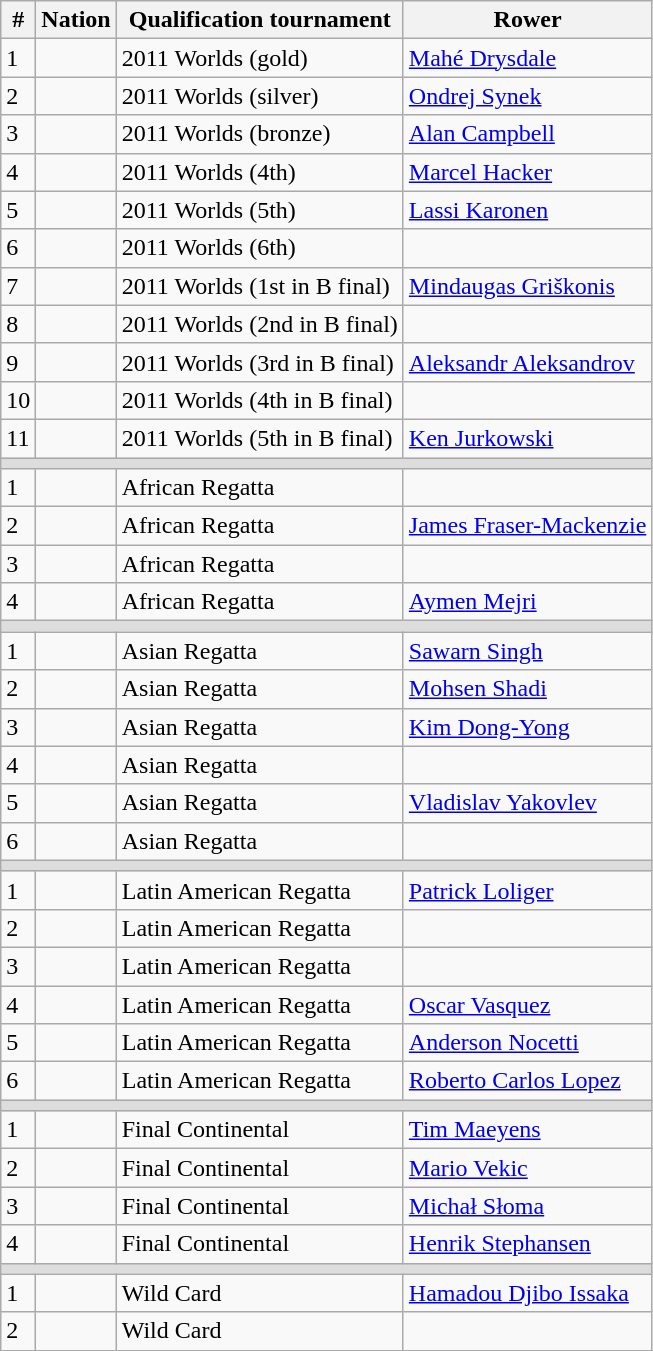<table class="wikitable">
<tr>
<th>#</th>
<th>Nation</th>
<th>Qualification tournament</th>
<th>Rower</th>
</tr>
<tr>
<td>1</td>
<td></td>
<td>2011 Worlds (gold)</td>
<td><a href='#'>Mahé Drysdale</a></td>
</tr>
<tr>
<td>2</td>
<td></td>
<td>2011 Worlds (silver)</td>
<td><a href='#'>Ondrej Synek</a></td>
</tr>
<tr>
<td>3</td>
<td></td>
<td>2011 Worlds (bronze)</td>
<td><a href='#'>Alan Campbell</a></td>
</tr>
<tr>
<td>4</td>
<td></td>
<td>2011 Worlds (4th)</td>
<td><a href='#'>Marcel Hacker</a></td>
</tr>
<tr>
<td>5</td>
<td></td>
<td>2011 Worlds (5th)</td>
<td><a href='#'>Lassi Karonen</a></td>
</tr>
<tr>
<td>6</td>
<td></td>
<td>2011 Worlds (6th)</td>
<td></td>
</tr>
<tr>
<td>7</td>
<td></td>
<td>2011 Worlds (1st in B final)</td>
<td><a href='#'>Mindaugas Griškonis</a></td>
</tr>
<tr>
<td>8</td>
<td></td>
<td>2011 Worlds (2nd in B final)</td>
<td></td>
</tr>
<tr>
<td>9</td>
<td></td>
<td>2011 Worlds (3rd in B final)</td>
<td><a href='#'>Aleksandr Aleksandrov</a></td>
</tr>
<tr>
<td>10</td>
<td></td>
<td>2011 Worlds (4th in B final)</td>
<td></td>
</tr>
<tr>
<td>11</td>
<td></td>
<td>2011 Worlds (5th in B final)</td>
<td><a href='#'>Ken Jurkowski</a></td>
</tr>
<tr bgcolor=#DDDDDD>
<td colspan=4></td>
</tr>
<tr>
<td>1</td>
<td></td>
<td>African Regatta</td>
<td></td>
</tr>
<tr>
<td>2</td>
<td></td>
<td>African Regatta</td>
<td><a href='#'>James Fraser-Mackenzie</a></td>
</tr>
<tr>
<td>3</td>
<td></td>
<td>African Regatta</td>
<td></td>
</tr>
<tr>
<td>4</td>
<td></td>
<td>African Regatta</td>
<td><a href='#'>Aymen Mejri</a></td>
</tr>
<tr bgcolor=#DDDDDD>
<td colspan=4></td>
</tr>
<tr>
<td>1</td>
<td></td>
<td>Asian Regatta</td>
<td><a href='#'>Sawarn Singh</a></td>
</tr>
<tr>
<td>2</td>
<td></td>
<td>Asian Regatta</td>
<td><a href='#'>Mohsen Shadi</a></td>
</tr>
<tr>
<td>3</td>
<td></td>
<td>Asian Regatta</td>
<td><a href='#'>Kim Dong-Yong</a></td>
</tr>
<tr>
<td>4</td>
<td></td>
<td>Asian Regatta</td>
<td></td>
</tr>
<tr>
<td>5</td>
<td></td>
<td>Asian Regatta</td>
<td><a href='#'>Vladislav Yakovlev</a></td>
</tr>
<tr>
<td>6</td>
<td></td>
<td>Asian Regatta</td>
<td></td>
</tr>
<tr bgcolor=#DDDDDD>
<td colspan=4></td>
</tr>
<tr>
<td>1</td>
<td></td>
<td>Latin American Regatta</td>
<td><a href='#'>Patrick Loliger</a></td>
</tr>
<tr>
<td>2</td>
<td></td>
<td>Latin American Regatta</td>
<td></td>
</tr>
<tr>
<td>3</td>
<td></td>
<td>Latin American Regatta</td>
<td></td>
</tr>
<tr>
<td>4</td>
<td></td>
<td>Latin American Regatta</td>
<td><a href='#'>Oscar Vasquez</a></td>
</tr>
<tr>
<td>5</td>
<td></td>
<td>Latin American Regatta</td>
<td><a href='#'>Anderson Nocetti</a></td>
</tr>
<tr>
<td>6</td>
<td></td>
<td>Latin American Regatta</td>
<td><a href='#'>Roberto Carlos Lopez</a></td>
</tr>
<tr bgcolor=#DDDDDD>
<td colspan=4></td>
</tr>
<tr>
<td>1</td>
<td></td>
<td>Final Continental</td>
<td><a href='#'>Tim Maeyens</a></td>
</tr>
<tr>
<td>2</td>
<td></td>
<td>Final Continental</td>
<td><a href='#'>Mario Vekic</a></td>
</tr>
<tr>
<td>3</td>
<td></td>
<td>Final Continental</td>
<td><a href='#'>Michał Słoma</a></td>
</tr>
<tr>
<td>4</td>
<td></td>
<td>Final Continental</td>
<td><a href='#'>Henrik Stephansen</a></td>
</tr>
<tr bgcolor=#DDDDDD>
<td colspan=4></td>
</tr>
<tr>
<td>1</td>
<td></td>
<td>Wild Card</td>
<td><a href='#'>Hamadou Djibo Issaka</a></td>
</tr>
<tr>
<td>2</td>
<td></td>
<td>Wild Card</td>
<td></td>
</tr>
</table>
